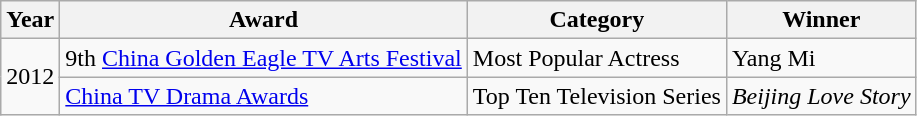<table class="wikitable">
<tr>
<th>Year</th>
<th>Award</th>
<th>Category</th>
<th>Winner</th>
</tr>
<tr>
<td rowspan=2>2012</td>
<td>9th <a href='#'>China Golden Eagle TV Arts Festival</a></td>
<td>Most Popular Actress</td>
<td>Yang Mi</td>
</tr>
<tr>
<td><a href='#'>China TV Drama Awards</a></td>
<td>Top Ten Television Series</td>
<td><em>Beijing Love Story</em></td>
</tr>
</table>
